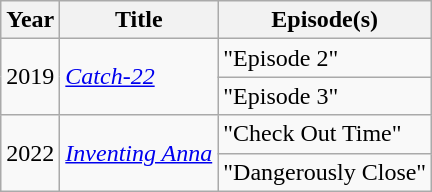<table class="wikitable">
<tr>
<th>Year</th>
<th>Title</th>
<th>Episode(s)</th>
</tr>
<tr>
<td rowspan=2>2019</td>
<td rowspan=2><em><a href='#'>Catch-22</a></em></td>
<td>"Episode 2"</td>
</tr>
<tr>
<td>"Episode 3"</td>
</tr>
<tr>
<td rowspan=2>2022</td>
<td rowspan=2><em><a href='#'>Inventing Anna</a></em></td>
<td>"Check Out Time"</td>
</tr>
<tr>
<td>"Dangerously Close"</td>
</tr>
</table>
